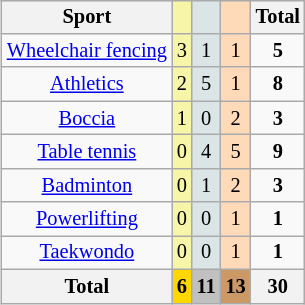<table class=wikitable style=font-size:85%;float:right;text-align:center>
<tr>
<th>Sport</th>
<td bgcolor=F7F6A8></td>
<td bgcolor=DCE5E5></td>
<td bgcolor=FFDAB9></td>
<th>Total</th>
</tr>
<tr>
<td><a href='#'>Wheelchair fencing</a></td>
<td style="background:#F7F6A8;">3</td>
<td style="background:#DCE5E5;">1</td>
<td style="background:#FFDAB9;">1</td>
<td><strong>5</strong></td>
</tr>
<tr>
<td><a href='#'>Athletics</a></td>
<td style="background:#F7F6A8;">2</td>
<td style="background:#DCE5E5;">5</td>
<td style="background:#FFDAB9;">1</td>
<td><strong>8</strong></td>
</tr>
<tr>
<td><a href='#'>Boccia</a></td>
<td style="background:#F7F6A8;">1</td>
<td style="background:#DCE5E5;">0</td>
<td style="background:#FFDAB9;">2</td>
<td><strong>3</strong></td>
</tr>
<tr>
<td><a href='#'>Table tennis</a></td>
<td style="background:#F7F6A8;">0</td>
<td style="background:#DCE5E5;">4</td>
<td style="background:#FFDAB9;">5</td>
<td><strong>9</strong></td>
</tr>
<tr>
<td><a href='#'>Badminton</a></td>
<td style="background:#F7F6A8;">0</td>
<td style="background:#DCE5E5;">1</td>
<td style="background:#FFDAB9;">2</td>
<td><strong>3</strong></td>
</tr>
<tr>
<td><a href='#'>Powerlifting</a></td>
<td style="background:#F7F6A8;">0</td>
<td style="background:#DCE5E5;">0</td>
<td style="background:#FFDAB9;">1</td>
<td><strong>1</strong></td>
</tr>
<tr>
<td><a href='#'>Taekwondo</a></td>
<td style="background:#F7F6A8;">0</td>
<td style="background:#DCE5E5;">0</td>
<td style="background:#FFDAB9;">1</td>
<td><strong>1</strong></td>
</tr>
<tr>
<th>Total</th>
<th style=background:gold>6</th>
<th style=background:silver>11</th>
<th style=background:#c96>13</th>
<th>30</th>
</tr>
</table>
